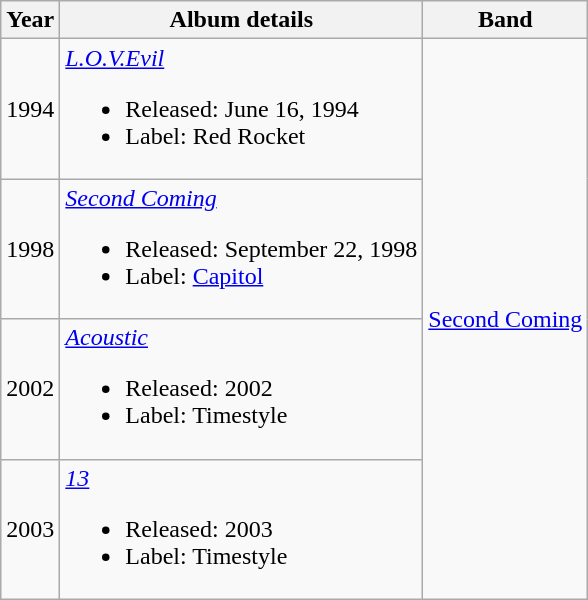<table class="wikitable">
<tr>
<th>Year</th>
<th>Album details</th>
<th>Band</th>
</tr>
<tr>
<td>1994</td>
<td><em><a href='#'>L.O.V.Evil</a></em><br><ul><li>Released: June 16, 1994</li><li>Label: Red Rocket</li></ul></td>
<td rowspan=4><a href='#'>Second Coming</a></td>
</tr>
<tr>
<td>1998</td>
<td><em><a href='#'>Second Coming</a></em><br><ul><li>Released: September 22, 1998</li><li>Label: <a href='#'>Capitol</a></li></ul></td>
</tr>
<tr>
<td>2002</td>
<td><em><a href='#'>Acoustic</a></em><br><ul><li>Released: 2002</li><li>Label: Timestyle</li></ul></td>
</tr>
<tr>
<td>2003</td>
<td><em><a href='#'>13</a></em><br><ul><li>Released: 2003</li><li>Label: Timestyle</li></ul></td>
</tr>
</table>
